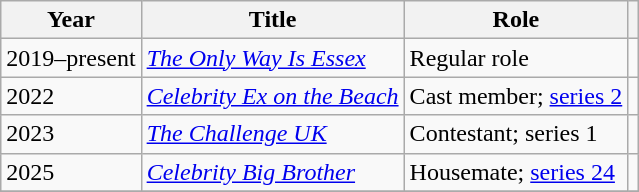<table class="wikitable plainrowheaders sortable">
<tr>
<th>Year</th>
<th>Title</th>
<th>Role</th>
<th class="unsortable"></th>
</tr>
<tr>
<td>2019–present</td>
<td><em><a href='#'>The Only Way Is Essex</a></em></td>
<td>Regular role</td>
<td align="center"></td>
</tr>
<tr>
<td>2022</td>
<td><em><a href='#'>Celebrity Ex on the Beach</a></em></td>
<td>Cast member; <a href='#'>series 2</a></td>
<td align="center"></td>
</tr>
<tr>
<td>2023</td>
<td><em><a href='#'>The Challenge UK</a></em></td>
<td>Contestant; series 1</td>
<td align="center"></td>
</tr>
<tr>
<td>2025</td>
<td><em><a href='#'>Celebrity Big Brother</a></em></td>
<td>Housemate; <a href='#'>series 24</a></td>
<td align="center"></td>
</tr>
<tr>
</tr>
</table>
